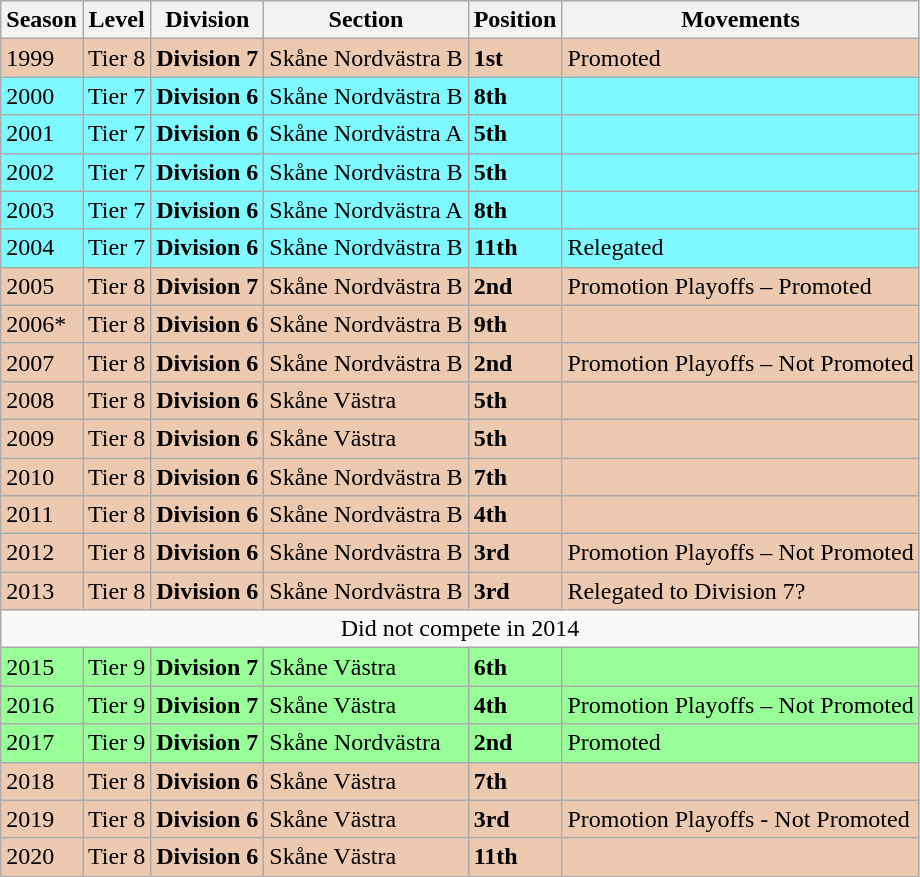<table class="wikitable">
<tr style="background:#f0f6fa;">
<th><strong>Season</strong></th>
<th><strong>Level</strong></th>
<th><strong>Division</strong></th>
<th><strong>Section</strong></th>
<th><strong>Position</strong></th>
<th><strong>Movements</strong></th>
</tr>
<tr>
<td style="background:#EDC9AF;">1999</td>
<td style="background:#EDC9AF;">Tier 8</td>
<td style="background:#EDC9AF;"><strong>Division 7</strong></td>
<td style="background:#EDC9AF;">Skåne Nordvästra B</td>
<td style="background:#EDC9AF;"><strong>1st</strong></td>
<td style="background:#EDC9AF;">Promoted</td>
</tr>
<tr>
<td style="background:#7DF9FF;">2000</td>
<td style="background:#7DF9FF;">Tier 7</td>
<td style="background:#7DF9FF;"><strong>Division 6</strong></td>
<td style="background:#7DF9FF;">Skåne Nordvästra B</td>
<td style="background:#7DF9FF;"><strong>8th</strong></td>
<td style="background:#7DF9FF;"></td>
</tr>
<tr>
<td style="background:#7DF9FF;">2001</td>
<td style="background:#7DF9FF;">Tier 7</td>
<td style="background:#7DF9FF;"><strong>Division 6</strong></td>
<td style="background:#7DF9FF;">Skåne Nordvästra A</td>
<td style="background:#7DF9FF;"><strong>5th</strong></td>
<td style="background:#7DF9FF;"></td>
</tr>
<tr>
<td style="background:#7DF9FF;">2002</td>
<td style="background:#7DF9FF;">Tier 7</td>
<td style="background:#7DF9FF;"><strong>Division 6</strong></td>
<td style="background:#7DF9FF;">Skåne Nordvästra B</td>
<td style="background:#7DF9FF;"><strong>5th</strong></td>
<td style="background:#7DF9FF;"></td>
</tr>
<tr>
<td style="background:#7DF9FF;">2003</td>
<td style="background:#7DF9FF;">Tier 7</td>
<td style="background:#7DF9FF;"><strong>Division 6</strong></td>
<td style="background:#7DF9FF;">Skåne Nordvästra A</td>
<td style="background:#7DF9FF;"><strong>8th</strong></td>
<td style="background:#7DF9FF;"></td>
</tr>
<tr>
<td style="background:#7DF9FF;">2004</td>
<td style="background:#7DF9FF;">Tier 7</td>
<td style="background:#7DF9FF;"><strong>Division 6</strong></td>
<td style="background:#7DF9FF;">Skåne Nordvästra B</td>
<td style="background:#7DF9FF;"><strong>11th</strong></td>
<td style="background:#7DF9FF;">Relegated</td>
</tr>
<tr>
<td style="background:#EDC9AF;">2005</td>
<td style="background:#EDC9AF;">Tier 8</td>
<td style="background:#EDC9AF;"><strong>Division 7</strong></td>
<td style="background:#EDC9AF;">Skåne Nordvästra B</td>
<td style="background:#EDC9AF;"><strong>2nd</strong></td>
<td style="background:#EDC9AF;">Promotion Playoffs – Promoted</td>
</tr>
<tr>
<td style="background:#EDC9AF;">2006*</td>
<td style="background:#EDC9AF;">Tier 8</td>
<td style="background:#EDC9AF;"><strong>Division 6</strong></td>
<td style="background:#EDC9AF;">Skåne Nordvästra B</td>
<td style="background:#EDC9AF;"><strong>9th</strong></td>
<td style="background:#EDC9AF;"></td>
</tr>
<tr>
<td style="background:#EDC9AF;">2007</td>
<td style="background:#EDC9AF;">Tier 8</td>
<td style="background:#EDC9AF;"><strong>Division 6</strong></td>
<td style="background:#EDC9AF;">Skåne Nordvästra B</td>
<td style="background:#EDC9AF;"><strong>2nd</strong></td>
<td style="background:#EDC9AF;">Promotion Playoffs – Not Promoted</td>
</tr>
<tr>
<td style="background:#EDC9AF;">2008</td>
<td style="background:#EDC9AF;">Tier 8</td>
<td style="background:#EDC9AF;"><strong>Division 6</strong></td>
<td style="background:#EDC9AF;">Skåne Västra</td>
<td style="background:#EDC9AF;"><strong>5th</strong></td>
<td style="background:#EDC9AF;"></td>
</tr>
<tr>
<td style="background:#EDC9AF;">2009</td>
<td style="background:#EDC9AF;">Tier 8</td>
<td style="background:#EDC9AF;"><strong>Division 6</strong></td>
<td style="background:#EDC9AF;">Skåne Västra</td>
<td style="background:#EDC9AF;"><strong>5th</strong></td>
<td style="background:#EDC9AF;"></td>
</tr>
<tr>
<td style="background:#EDC9AF;">2010</td>
<td style="background:#EDC9AF;">Tier 8</td>
<td style="background:#EDC9AF;"><strong>Division 6</strong></td>
<td style="background:#EDC9AF;">Skåne Nordvästra B</td>
<td style="background:#EDC9AF;"><strong>7th</strong></td>
<td style="background:#EDC9AF;"></td>
</tr>
<tr>
<td style="background:#EDC9AF;">2011</td>
<td style="background:#EDC9AF;">Tier 8</td>
<td style="background:#EDC9AF;"><strong>Division 6</strong></td>
<td style="background:#EDC9AF;">Skåne Nordvästra B</td>
<td style="background:#EDC9AF;"><strong>4th</strong></td>
<td style="background:#EDC9AF;"></td>
</tr>
<tr>
<td style="background:#EDC9AF;">2012</td>
<td style="background:#EDC9AF;">Tier 8</td>
<td style="background:#EDC9AF;"><strong>Division 6</strong></td>
<td style="background:#EDC9AF;">Skåne Nordvästra B</td>
<td style="background:#EDC9AF;"><strong>3rd</strong></td>
<td style="background:#EDC9AF;">Promotion Playoffs – Not Promoted</td>
</tr>
<tr>
<td style="background:#EDC9AF;">2013</td>
<td style="background:#EDC9AF;">Tier 8</td>
<td style="background:#EDC9AF;"><strong>Division 6</strong></td>
<td style="background:#EDC9AF;">Skåne Nordvästra B</td>
<td style="background:#EDC9AF;"><strong>3rd</strong></td>
<td style="background:#EDC9AF;">Relegated to Division 7?</td>
</tr>
<tr>
<td colspan="6" style="text-align:center;">Did not compete in 2014</td>
</tr>
<tr>
<td style="background:#98FF98;">2015</td>
<td style="background:#98FF98;">Tier 9</td>
<td style="background:#98FF98;"><strong>Division 7</strong></td>
<td style="background:#98FF98;">Skåne Västra</td>
<td style="background:#98FF98;"><strong>6th</strong></td>
<td style="background:#98FF98;"></td>
</tr>
<tr>
<td style="background:#98FF98;">2016</td>
<td style="background:#98FF98;">Tier 9</td>
<td style="background:#98FF98;"><strong>Division 7</strong></td>
<td style="background:#98FF98;">Skåne Västra</td>
<td style="background:#98FF98;"><strong>4th</strong></td>
<td style="background:#98FF98;">Promotion Playoffs – Not Promoted</td>
</tr>
<tr>
<td style="background:#98FF98;">2017</td>
<td style="background:#98FF98;">Tier 9</td>
<td style="background:#98FF98;"><strong>Division 7</strong></td>
<td style="background:#98FF98;">Skåne Nordvästra</td>
<td style="background:#98FF98;"><strong>2nd</strong></td>
<td style="background:#98FF98;">Promoted</td>
</tr>
<tr>
<td style="background:#EDC9AF;">2018</td>
<td style="background:#EDC9AF;">Tier 8</td>
<td style="background:#EDC9AF;"><strong>Division 6</strong></td>
<td style="background:#EDC9AF;">Skåne Västra</td>
<td style="background:#EDC9AF;"><strong>7th</strong></td>
<td style="background:#EDC9AF;"></td>
</tr>
<tr>
<td style="background:#EDC9AF;">2019</td>
<td style="background:#EDC9AF;">Tier 8</td>
<td style="background:#EDC9AF;"><strong>Division 6</strong></td>
<td style="background:#EDC9AF;">Skåne Västra</td>
<td style="background:#EDC9AF;"><strong>3rd</strong></td>
<td style="background:#EDC9AF;">Promotion Playoffs - Not Promoted</td>
</tr>
<tr>
<td style="background:#EDC9AF;">2020</td>
<td style="background:#EDC9AF;">Tier 8</td>
<td style="background:#EDC9AF;"><strong>Division 6</strong></td>
<td style="background:#EDC9AF;">Skåne Västra</td>
<td style="background:#EDC9AF;"><strong>11th</strong></td>
<td style="background:#EDC9AF;"></td>
</tr>
</table>
